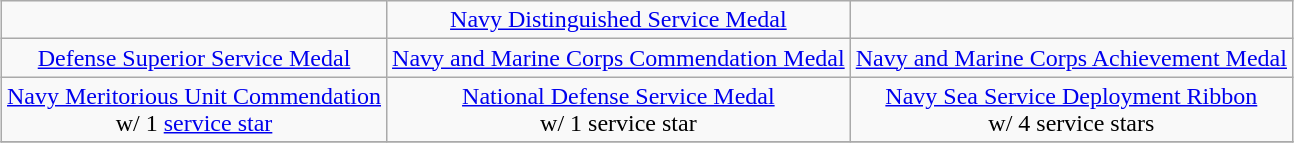<table class="wikitable" style="margin:1em auto; text-align:center;">
<tr>
<td></td>
<td><a href='#'>Navy Distinguished Service Medal</a></td>
<td></td>
</tr>
<tr>
<td><a href='#'>Defense Superior Service Medal</a></td>
<td><a href='#'>Navy and Marine Corps Commendation Medal</a></td>
<td><a href='#'>Navy and Marine Corps Achievement Medal</a></td>
</tr>
<tr>
<td><a href='#'>Navy Meritorious Unit Commendation</a>  <br>w/ 1 <a href='#'>service star</a></td>
<td><a href='#'>National Defense Service Medal</a>  <br>w/ 1 service star</td>
<td><a href='#'>Navy Sea Service Deployment Ribbon</a> <br> w/ 4 service stars</td>
</tr>
<tr>
</tr>
</table>
